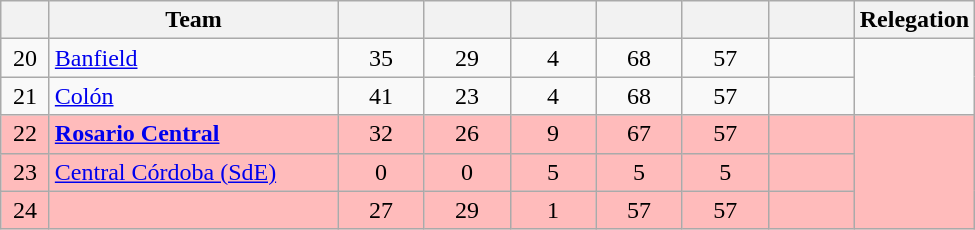<table class="wikitable sortable" style="text-align: center;">
<tr>
<th width=25></th>
<th width=185>Team</th>
<th width=50></th>
<th width=50></th>
<th width=50></th>
<th width=50></th>
<th width=50></th>
<th width=50></th>
<th>Relegation</th>
</tr>
<tr>
<td>20</td>
<td align="left"><a href='#'>Banfield</a></td>
<td>35</td>
<td>29</td>
<td>4</td>
<td>68</td>
<td>57</td>
<td><strong></strong></td>
</tr>
<tr>
<td>21</td>
<td align="left"><a href='#'>Colón</a></td>
<td>41</td>
<td>23</td>
<td>4</td>
<td>68</td>
<td>57</td>
<td><strong></strong></td>
</tr>
<tr bgcolor=#FFBBBB>
<td>22</td>
<td align="left"><strong><a href='#'>Rosario Central</a></strong></td>
<td>32</td>
<td>26</td>
<td>9</td>
<td>67</td>
<td>57</td>
<td><strong></strong></td>
<td rowspan=3></td>
</tr>
<tr bgcolor=#FFBBBB>
<td>23</td>
<td align="left"><a href='#'>Central Córdoba (SdE)</a></td>
<td>0</td>
<td>0</td>
<td>5</td>
<td>5</td>
<td>5</td>
<td><strong></strong></td>
</tr>
<tr bgcolor=#FFBBBB>
<td>24</td>
<td align="left"></td>
<td>27</td>
<td>29</td>
<td>1</td>
<td>57</td>
<td>57</td>
<td><strong></strong></td>
</tr>
</table>
